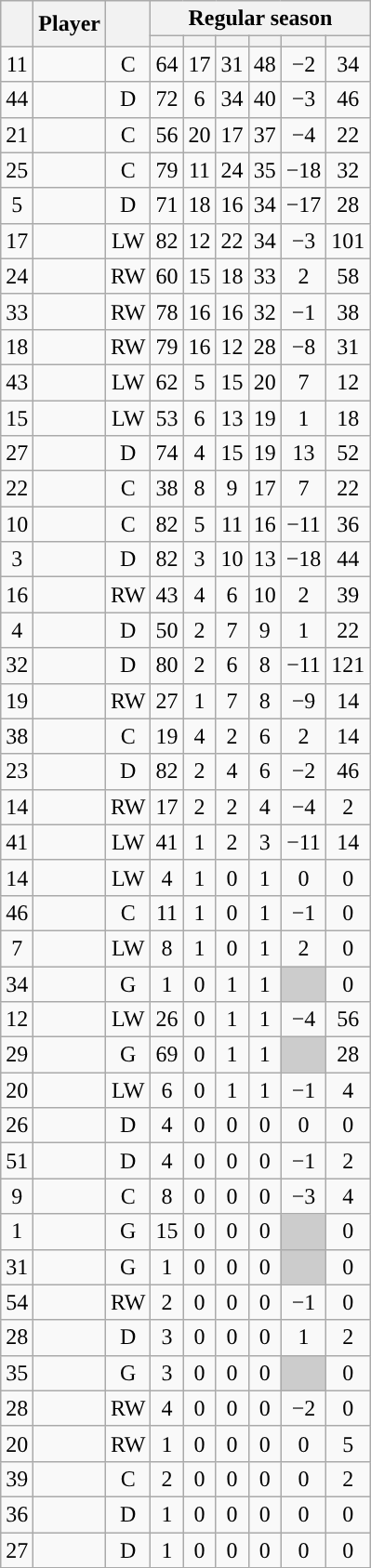<table class="wikitable sortable plainrowheaders" style="text-align:center;">
<tr>
<th scope="col" data-sort-type="number" rowspan="2"></th>
<th scope="col" rowspan="2">Player</th>
<th scope="col" rowspan="2"></th>
<th scope=colgroup colspan=6>Regular season</th>
</tr>
<tr>
<th scope="col" data-sort-type="number"></th>
<th scope="col" data-sort-type="number"></th>
<th scope="col" data-sort-type="number"></th>
<th scope="col" data-sort-type="number"></th>
<th scope="col" data-sort-type="number"></th>
<th scope="col" data-sort-type="number"></th>
</tr>
<tr>
<td scope="row">11</td>
<td align="left"></td>
<td>C</td>
<td>64</td>
<td>17</td>
<td>31</td>
<td>48</td>
<td>−2</td>
<td>34</td>
</tr>
<tr>
<td scope="row">44</td>
<td align="left"></td>
<td>D</td>
<td>72</td>
<td>6</td>
<td>34</td>
<td>40</td>
<td>−3</td>
<td>46</td>
</tr>
<tr>
<td scope="row">21</td>
<td align="left"></td>
<td>C</td>
<td>56</td>
<td>20</td>
<td>17</td>
<td>37</td>
<td>−4</td>
<td>22</td>
</tr>
<tr>
<td scope="row">25</td>
<td align="left"></td>
<td>C</td>
<td>79</td>
<td>11</td>
<td>24</td>
<td>35</td>
<td>−18</td>
<td>32</td>
</tr>
<tr>
<td scope="row">5</td>
<td align="left"></td>
<td>D</td>
<td>71</td>
<td>18</td>
<td>16</td>
<td>34</td>
<td>−17</td>
<td>28</td>
</tr>
<tr>
<td scope="row">17</td>
<td align="left"></td>
<td>LW</td>
<td>82</td>
<td>12</td>
<td>22</td>
<td>34</td>
<td>−3</td>
<td>101</td>
</tr>
<tr>
<td scope="row">24</td>
<td align="left"></td>
<td>RW</td>
<td>60</td>
<td>15</td>
<td>18</td>
<td>33</td>
<td>2</td>
<td>58</td>
</tr>
<tr>
<td scope="row">33</td>
<td align="left"></td>
<td>RW</td>
<td>78</td>
<td>16</td>
<td>16</td>
<td>32</td>
<td>−1</td>
<td>38</td>
</tr>
<tr>
<td scope="row">18</td>
<td align="left"></td>
<td>RW</td>
<td>79</td>
<td>16</td>
<td>12</td>
<td>28</td>
<td>−8</td>
<td>31</td>
</tr>
<tr>
<td scope="row">43</td>
<td align="left"></td>
<td>LW</td>
<td>62</td>
<td>5</td>
<td>15</td>
<td>20</td>
<td>7</td>
<td>12</td>
</tr>
<tr>
<td scope="row">15</td>
<td align="left"></td>
<td>LW</td>
<td>53</td>
<td>6</td>
<td>13</td>
<td>19</td>
<td>1</td>
<td>18</td>
</tr>
<tr>
<td scope="row">27</td>
<td align="left"></td>
<td>D</td>
<td>74</td>
<td>4</td>
<td>15</td>
<td>19</td>
<td>13</td>
<td>52</td>
</tr>
<tr>
<td scope="row">22</td>
<td align="left"></td>
<td>C</td>
<td>38</td>
<td>8</td>
<td>9</td>
<td>17</td>
<td>7</td>
<td>22</td>
</tr>
<tr>
<td scope="row">10</td>
<td align="left"></td>
<td>C</td>
<td>82</td>
<td>5</td>
<td>11</td>
<td>16</td>
<td>−11</td>
<td>36</td>
</tr>
<tr>
<td scope="row">3</td>
<td align="left"></td>
<td>D</td>
<td>82</td>
<td>3</td>
<td>10</td>
<td>13</td>
<td>−18</td>
<td>44</td>
</tr>
<tr>
<td scope="row">16</td>
<td align="left"></td>
<td>RW</td>
<td>43</td>
<td>4</td>
<td>6</td>
<td>10</td>
<td>2</td>
<td>39</td>
</tr>
<tr>
<td scope="row">4</td>
<td align="left"></td>
<td>D</td>
<td>50</td>
<td>2</td>
<td>7</td>
<td>9</td>
<td>1</td>
<td>22</td>
</tr>
<tr>
<td scope="row">32</td>
<td align="left"></td>
<td>D</td>
<td>80</td>
<td>2</td>
<td>6</td>
<td>8</td>
<td>−11</td>
<td>121</td>
</tr>
<tr>
<td scope="row">19</td>
<td align="left"></td>
<td>RW</td>
<td>27</td>
<td>1</td>
<td>7</td>
<td>8</td>
<td>−9</td>
<td>14</td>
</tr>
<tr>
<td scope="row">38</td>
<td align="left"></td>
<td>C</td>
<td>19</td>
<td>4</td>
<td>2</td>
<td>6</td>
<td>2</td>
<td>14</td>
</tr>
<tr>
<td scope="row">23</td>
<td align="left"></td>
<td>D</td>
<td>82</td>
<td>2</td>
<td>4</td>
<td>6</td>
<td>−2</td>
<td>46</td>
</tr>
<tr>
<td scope="row">14</td>
<td align="left"></td>
<td>RW</td>
<td>17</td>
<td>2</td>
<td>2</td>
<td>4</td>
<td>−4</td>
<td>2</td>
</tr>
<tr>
<td scope="row">41</td>
<td align="left"></td>
<td>LW</td>
<td>41</td>
<td>1</td>
<td>2</td>
<td>3</td>
<td>−11</td>
<td>14</td>
</tr>
<tr>
<td scope="row">14</td>
<td align="left"></td>
<td>LW</td>
<td>4</td>
<td>1</td>
<td>0</td>
<td>1</td>
<td>0</td>
<td>0</td>
</tr>
<tr>
<td scope="row">46</td>
<td align="left"></td>
<td>C</td>
<td>11</td>
<td>1</td>
<td>0</td>
<td>1</td>
<td>−1</td>
<td>0</td>
</tr>
<tr>
<td scope="row">7</td>
<td align="left"></td>
<td>LW</td>
<td>8</td>
<td>1</td>
<td>0</td>
<td>1</td>
<td>2</td>
<td>0</td>
</tr>
<tr>
<td scope="row">34</td>
<td align="left"></td>
<td>G</td>
<td>1</td>
<td>0</td>
<td>1</td>
<td>1</td>
<td style="background:#ccc"></td>
<td>0</td>
</tr>
<tr>
<td scope="row">12</td>
<td align="left"></td>
<td>LW</td>
<td>26</td>
<td>0</td>
<td>1</td>
<td>1</td>
<td>−4</td>
<td>56</td>
</tr>
<tr>
<td scope="row">29</td>
<td align="left"></td>
<td>G</td>
<td>69</td>
<td>0</td>
<td>1</td>
<td>1</td>
<td style="background:#ccc"></td>
<td>28</td>
</tr>
<tr>
<td scope="row">20</td>
<td align="left"></td>
<td>LW</td>
<td>6</td>
<td>0</td>
<td>1</td>
<td>1</td>
<td>−1</td>
<td>4</td>
</tr>
<tr>
<td scope="row">26</td>
<td align="left"></td>
<td>D</td>
<td>4</td>
<td>0</td>
<td>0</td>
<td>0</td>
<td>0</td>
<td>0</td>
</tr>
<tr>
<td scope="row">51</td>
<td align="left"></td>
<td>D</td>
<td>4</td>
<td>0</td>
<td>0</td>
<td>0</td>
<td>−1</td>
<td>2</td>
</tr>
<tr>
<td scope="row">9</td>
<td align="left"></td>
<td>C</td>
<td>8</td>
<td>0</td>
<td>0</td>
<td>0</td>
<td>−3</td>
<td>4</td>
</tr>
<tr>
<td scope="row">1</td>
<td align="left"></td>
<td>G</td>
<td>15</td>
<td>0</td>
<td>0</td>
<td>0</td>
<td style="background:#ccc"></td>
<td>0</td>
</tr>
<tr>
<td scope="row">31</td>
<td align="left"></td>
<td>G</td>
<td>1</td>
<td>0</td>
<td>0</td>
<td>0</td>
<td style="background:#ccc"></td>
<td>0</td>
</tr>
<tr>
<td scope="row">54</td>
<td align="left"></td>
<td>RW</td>
<td>2</td>
<td>0</td>
<td>0</td>
<td>0</td>
<td>−1</td>
<td>0</td>
</tr>
<tr>
<td scope="row">28</td>
<td align="left"></td>
<td>D</td>
<td>3</td>
<td>0</td>
<td>0</td>
<td>0</td>
<td>1</td>
<td>2</td>
</tr>
<tr>
<td scope="row">35</td>
<td align="left"></td>
<td>G</td>
<td>3</td>
<td>0</td>
<td>0</td>
<td>0</td>
<td style="background:#ccc"></td>
<td>0</td>
</tr>
<tr>
<td scope="row">28</td>
<td align="left"></td>
<td>RW</td>
<td>4</td>
<td>0</td>
<td>0</td>
<td>0</td>
<td>−2</td>
<td>0</td>
</tr>
<tr>
<td scope="row">20</td>
<td align="left"></td>
<td>RW</td>
<td>1</td>
<td>0</td>
<td>0</td>
<td>0</td>
<td>0</td>
<td>5</td>
</tr>
<tr>
<td scope="row">39</td>
<td align="left"></td>
<td>C</td>
<td>2</td>
<td>0</td>
<td>0</td>
<td>0</td>
<td>0</td>
<td>2</td>
</tr>
<tr>
<td scope="row">36</td>
<td align="left"></td>
<td>D</td>
<td>1</td>
<td>0</td>
<td>0</td>
<td>0</td>
<td>0</td>
<td>0</td>
</tr>
<tr>
<td scope="row">27</td>
<td align="left"></td>
<td>D</td>
<td>1</td>
<td>0</td>
<td>0</td>
<td>0</td>
<td>0</td>
<td>0</td>
</tr>
</table>
